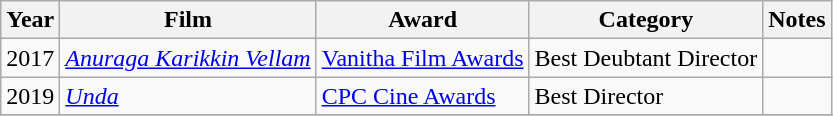<table class="wikitable">
<tr>
<th>Year</th>
<th>Film</th>
<th>Award</th>
<th>Category</th>
<th>Notes</th>
</tr>
<tr>
<td rowspan=1>2017</td>
<td rowspan=1><em><a href='#'>Anuraga Karikkin Vellam</a></em></td>
<td rowspan=1><a href='#'>Vanitha Film Awards</a></td>
<td rowspan=1>Best Deubtant Director</td>
<td></td>
</tr>
<tr>
<td rowspan=1>2019</td>
<td rowspan=1><em><a href='#'>Unda</a></em></td>
<td rowspan=1><a href='#'>CPC Cine Awards</a></td>
<td rowspan=1>Best Director</td>
<td></td>
</tr>
<tr>
</tr>
</table>
